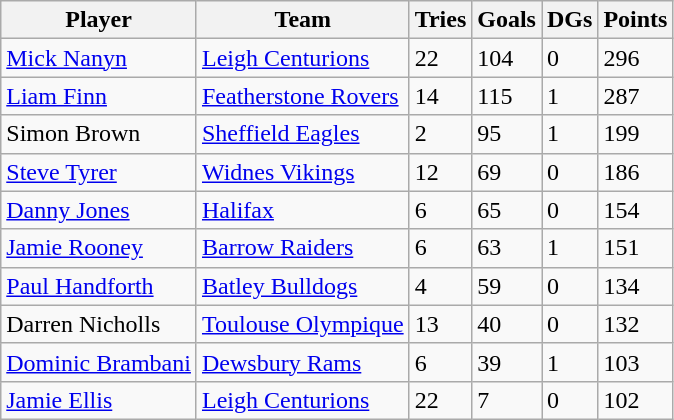<table class="wikitable" style="text-align:centre;">
<tr>
<th>Player</th>
<th>Team</th>
<th>Tries</th>
<th>Goals</th>
<th>DGs</th>
<th>Points</th>
</tr>
<tr>
<td><a href='#'>Mick Nanyn</a></td>
<td><a href='#'>Leigh Centurions</a></td>
<td>22</td>
<td>104</td>
<td>0</td>
<td>296</td>
</tr>
<tr>
<td><a href='#'>Liam Finn</a></td>
<td><a href='#'>Featherstone Rovers</a></td>
<td>14</td>
<td>115</td>
<td>1</td>
<td>287</td>
</tr>
<tr>
<td>Simon Brown</td>
<td><a href='#'>Sheffield Eagles</a></td>
<td>2</td>
<td>95</td>
<td>1</td>
<td>199</td>
</tr>
<tr>
<td><a href='#'>Steve Tyrer</a></td>
<td><a href='#'>Widnes Vikings</a></td>
<td>12</td>
<td>69</td>
<td>0</td>
<td>186</td>
</tr>
<tr>
<td><a href='#'>Danny Jones</a></td>
<td><a href='#'>Halifax</a></td>
<td>6</td>
<td>65</td>
<td>0</td>
<td>154</td>
</tr>
<tr>
<td><a href='#'>Jamie Rooney</a></td>
<td><a href='#'>Barrow Raiders</a></td>
<td>6</td>
<td>63</td>
<td>1</td>
<td>151</td>
</tr>
<tr>
<td><a href='#'>Paul Handforth</a></td>
<td><a href='#'>Batley Bulldogs</a></td>
<td>4</td>
<td>59</td>
<td>0</td>
<td>134</td>
</tr>
<tr>
<td>Darren Nicholls</td>
<td><a href='#'>Toulouse Olympique</a></td>
<td>13</td>
<td>40</td>
<td>0</td>
<td>132</td>
</tr>
<tr>
<td><a href='#'>Dominic Brambani</a></td>
<td><a href='#'>Dewsbury Rams</a></td>
<td>6</td>
<td>39</td>
<td>1</td>
<td>103</td>
</tr>
<tr>
<td><a href='#'>Jamie Ellis</a></td>
<td><a href='#'>Leigh Centurions</a></td>
<td>22</td>
<td>7</td>
<td>0</td>
<td>102</td>
</tr>
</table>
